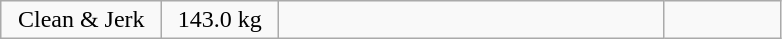<table class = "wikitable" style="text-align:center;">
<tr>
<td width=100>Clean & Jerk</td>
<td width=70>143.0 kg</td>
<td width=250 align=left></td>
<td width=70></td>
</tr>
</table>
